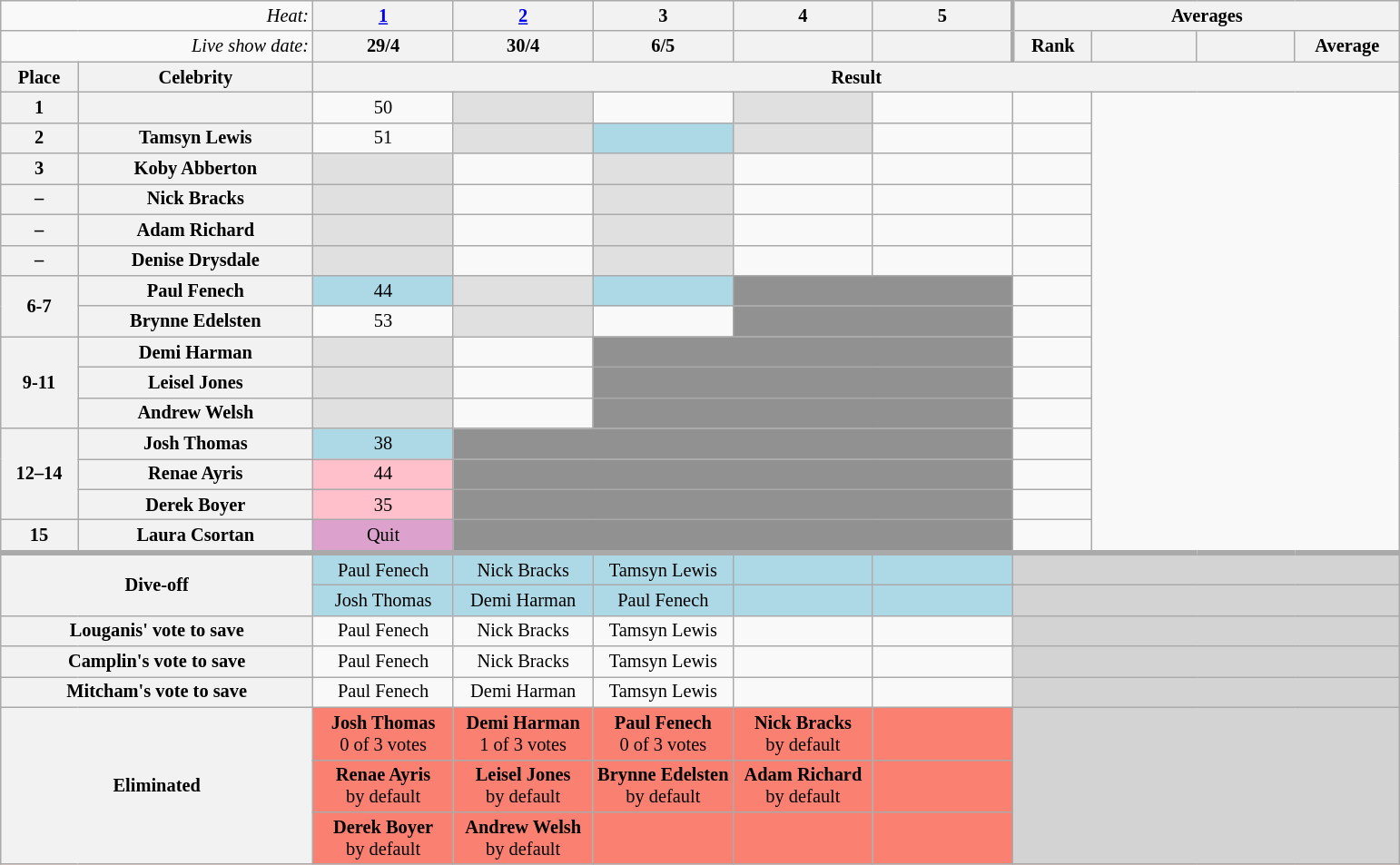<table class="wikitable" style="text-align:center; font-size:85%; margin:auto">
<tr>
<td colspan="2" style="text-align:right"><em>Heat:</em></td>
<th style="width:10%"><a href='#'>1</a></th>
<th style="width:10%"><a href='#'>2</a></th>
<th style="width:10%">3</th>
<th style="width:10%">4</th>
<th style="width:10%">5</th>
<th style="border-left: 3px solid #aaaaaa;" colspan="4">Averages</th>
</tr>
<tr>
<td colspan="2" style="text-align:right;"><em>Live show date:</em></td>
<th>29/4</th>
<th>30/4</th>
<th>6/5</th>
<th></th>
<th></th>
<th style="width:45px; border-left: 3px solid #aaaaaa;">Rank</th>
<th style="width:7.5%;"></th>
<th style="width:7%;"></th>
<th style="width:7.5%;">Average</th>
</tr>
<tr>
<th style="width:45px;">Place</th>
<th style="width:150px;">Celebrity</th>
<th colspan="10">Result</th>
</tr>
<tr>
<th>1</th>
<th></th>
<td>50</td>
<td style="background:#E0E0E0;"></td>
<td></td>
<td style="background:#E0E0E0;"></td>
<td></td>
<td></td>
</tr>
<tr>
<th>2</th>
<th>Tamsyn Lewis</th>
<td>51</td>
<td style="background:#E0E0E0;"></td>
<td style="background:lightblue;"></td>
<td style="background:#E0E0E0;"></td>
<td></td>
<td></td>
</tr>
<tr>
<th>3</th>
<th>Koby Abberton</th>
<td style="background:#E0E0E0;"></td>
<td></td>
<td style="background:#E0E0E0;"></td>
<td></td>
<td></td>
<td></td>
</tr>
<tr>
<th>–</th>
<th>Nick Bracks</th>
<td style="background:#E0E0E0;"></td>
<td></td>
<td style="background:#E0E0E0;"></td>
<td></td>
<td></td>
<td></td>
</tr>
<tr>
<th>–</th>
<th>Adam Richard</th>
<td style="background:#E0E0E0;"></td>
<td></td>
<td style="background:#E0E0E0;"></td>
<td></td>
<td></td>
<td></td>
</tr>
<tr>
<th>–</th>
<th>Denise Drysdale</th>
<td style="background:#E0E0E0;"></td>
<td></td>
<td style="background:#E0E0E0;"></td>
<td></td>
<td></td>
<td></td>
</tr>
<tr>
<th rowspan="2">6-7</th>
<th>Paul Fenech</th>
<td style="background:lightblue;">44</td>
<td style="background:#E0E0E0;"></td>
<td style="background:lightblue;"></td>
<td style="background:#919191;" colspan="2"></td>
<td></td>
</tr>
<tr>
<th>Brynne Edelsten</th>
<td>53</td>
<td style="background:#E0E0E0;"></td>
<td></td>
<td style="background:#919191;" colspan="2"></td>
<td></td>
</tr>
<tr>
<th rowspan="3">9-11</th>
<th>Demi Harman</th>
<td style="background:#E0E0E0;"></td>
<td></td>
<td style="background:#919191;" colspan="3"></td>
<td></td>
</tr>
<tr>
<th>Leisel Jones</th>
<td style="background:#E0E0E0;"></td>
<td></td>
<td style="background:#919191;" colspan="3"></td>
<td></td>
</tr>
<tr>
<th>Andrew Welsh</th>
<td style="background:#E0E0E0;"></td>
<td></td>
<td style="background:#919191;" colspan="3"></td>
<td></td>
</tr>
<tr>
<th rowspan="3">12–14</th>
<th>Josh Thomas</th>
<td style="background:lightblue;">38</td>
<td style="background:#919191;" colspan="4"></td>
<td></td>
</tr>
<tr>
<th>Renae Ayris</th>
<td style="background:#FFC0CB;">44</td>
<td style="background:#919191" colspan="4"></td>
<td></td>
</tr>
<tr>
<th>Derek Boyer</th>
<td style="background:#FFC0CB;">35</td>
<td style="background:#919191;" colspan="4"></td>
<td></td>
</tr>
<tr>
<th>15</th>
<th>Laura Csortan</th>
<td style="background:#DCA2CD;">Quit</td>
<td style="background:#919191" colspan="4"></td>
<td></td>
</tr>
<tr style="border-top: 4px solid #aaaaaa; background:lightblue;">
<th colspan="2" rowspan="2">Dive-off</th>
<td>Paul Fenech</td>
<td>Nick Bracks</td>
<td>Tamsyn Lewis</td>
<td></td>
<td></td>
<td colspan="4" style="background:lightgrey;"></td>
</tr>
<tr style="background:lightblue;">
<td>Josh Thomas</td>
<td>Demi Harman</td>
<td>Paul Fenech</td>
<td></td>
<td></td>
<td colspan="4" style="background:lightgrey;"></td>
</tr>
<tr>
<th colspan="2">Louganis' vote to save</th>
<td>Paul Fenech</td>
<td>Nick Bracks</td>
<td>Tamsyn Lewis</td>
<td></td>
<td></td>
<td colspan="4" style="background:lightgrey;"></td>
</tr>
<tr>
<th colspan="2">Camplin's vote to save</th>
<td>Paul Fenech</td>
<td>Nick Bracks</td>
<td>Tamsyn Lewis</td>
<td></td>
<td></td>
<td colspan="4" style="background:lightgrey;"></td>
</tr>
<tr>
<th colspan="2">Mitcham's vote to save</th>
<td>Paul Fenech</td>
<td>Demi Harman</td>
<td>Tamsyn Lewis</td>
<td></td>
<td></td>
<td colspan="4" style="background:lightgrey;"></td>
</tr>
<tr style="background:salmon;">
<th rowspan="3" colspan="2">Eliminated</th>
<td><strong>Josh Thomas</strong><br>0 of 3 votes</td>
<td><strong>Demi Harman</strong><br>1 of 3 votes</td>
<td><strong>Paul Fenech</strong><br>0 of 3 votes</td>
<td><strong>Nick Bracks</strong><br>by default</td>
<td></td>
<td rowspan="3" colspan="4" style="background:lightgrey;"></td>
</tr>
<tr style="background:salmon;">
<td><strong>Renae Ayris</strong><br>by default</td>
<td><strong>Leisel Jones</strong><br>by default</td>
<td><strong>Brynne Edelsten</strong><br>by default</td>
<td><strong>Adam Richard</strong><br>by default</td>
<td></td>
</tr>
<tr style="background:salmon;">
<td><strong>Derek Boyer</strong><br>by default</td>
<td><strong>Andrew Welsh</strong><br>by default</td>
<td></td>
<td></td>
<td></td>
</tr>
</table>
